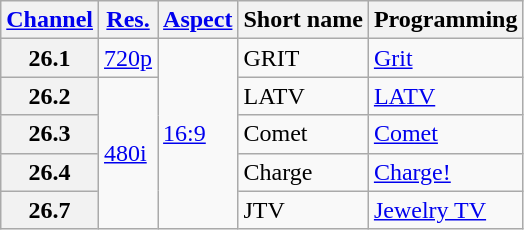<table class="wikitable">
<tr>
<th scope = "col"><a href='#'>Channel</a></th>
<th scope = "col"><a href='#'>Res.</a></th>
<th scope = "col"><a href='#'>Aspect</a></th>
<th scope = "col">Short name</th>
<th scope = "col">Programming</th>
</tr>
<tr>
<th scope = "row">26.1</th>
<td><a href='#'>720p</a></td>
<td rowspan=5><a href='#'>16:9</a></td>
<td>GRIT</td>
<td><a href='#'>Grit</a></td>
</tr>
<tr>
<th scope = "row">26.2</th>
<td rowspan=4><a href='#'>480i</a></td>
<td>LATV</td>
<td><a href='#'>LATV</a></td>
</tr>
<tr>
<th scope = "row">26.3</th>
<td>Comet</td>
<td><a href='#'>Comet</a></td>
</tr>
<tr>
<th scope = "row">26.4</th>
<td>Charge</td>
<td><a href='#'>Charge!</a></td>
</tr>
<tr>
<th scope = "row">26.7</th>
<td>JTV</td>
<td><a href='#'>Jewelry TV</a></td>
</tr>
</table>
